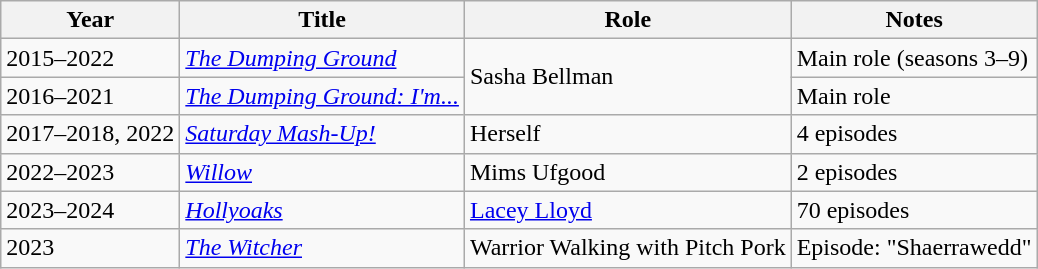<table class="wikitable">
<tr>
<th>Year</th>
<th>Title</th>
<th>Role</th>
<th>Notes</th>
</tr>
<tr>
<td>2015–2022</td>
<td><em><a href='#'>The Dumping Ground</a></em></td>
<td rowspan="2">Sasha Bellman</td>
<td>Main role (seasons 3–9)</td>
</tr>
<tr>
<td>2016–2021</td>
<td><em><a href='#'>The Dumping Ground: I'm...</a></em></td>
<td>Main role</td>
</tr>
<tr>
<td>2017–2018, 2022</td>
<td><em><a href='#'>Saturday Mash-Up!</a></em></td>
<td>Herself</td>
<td>4 episodes</td>
</tr>
<tr>
<td>2022–2023</td>
<td><em><a href='#'>Willow</a></em></td>
<td>Mims Ufgood</td>
<td>2 episodes</td>
</tr>
<tr>
<td>2023–2024</td>
<td><em><a href='#'>Hollyoaks</a></em></td>
<td><a href='#'>Lacey Lloyd</a></td>
<td>70 episodes</td>
</tr>
<tr>
<td>2023</td>
<td><em><a href='#'>The Witcher</a></em></td>
<td>Warrior Walking with Pitch Pork</td>
<td>Episode: "Shaerrawedd"</td>
</tr>
</table>
